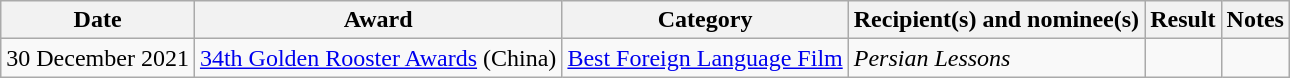<table class="wikitable">
<tr>
<th>Date</th>
<th>Award</th>
<th>Category</th>
<th>Recipient(s) and nominee(s)</th>
<th>Result</th>
<th>Notes</th>
</tr>
<tr>
<td>30 December 2021</td>
<td><a href='#'>34th Golden Rooster Awards</a> (China)</td>
<td><a href='#'>Best Foreign Language Film</a></td>
<td><em>Persian Lessons</em></td>
<td></td>
<td></td>
</tr>
</table>
